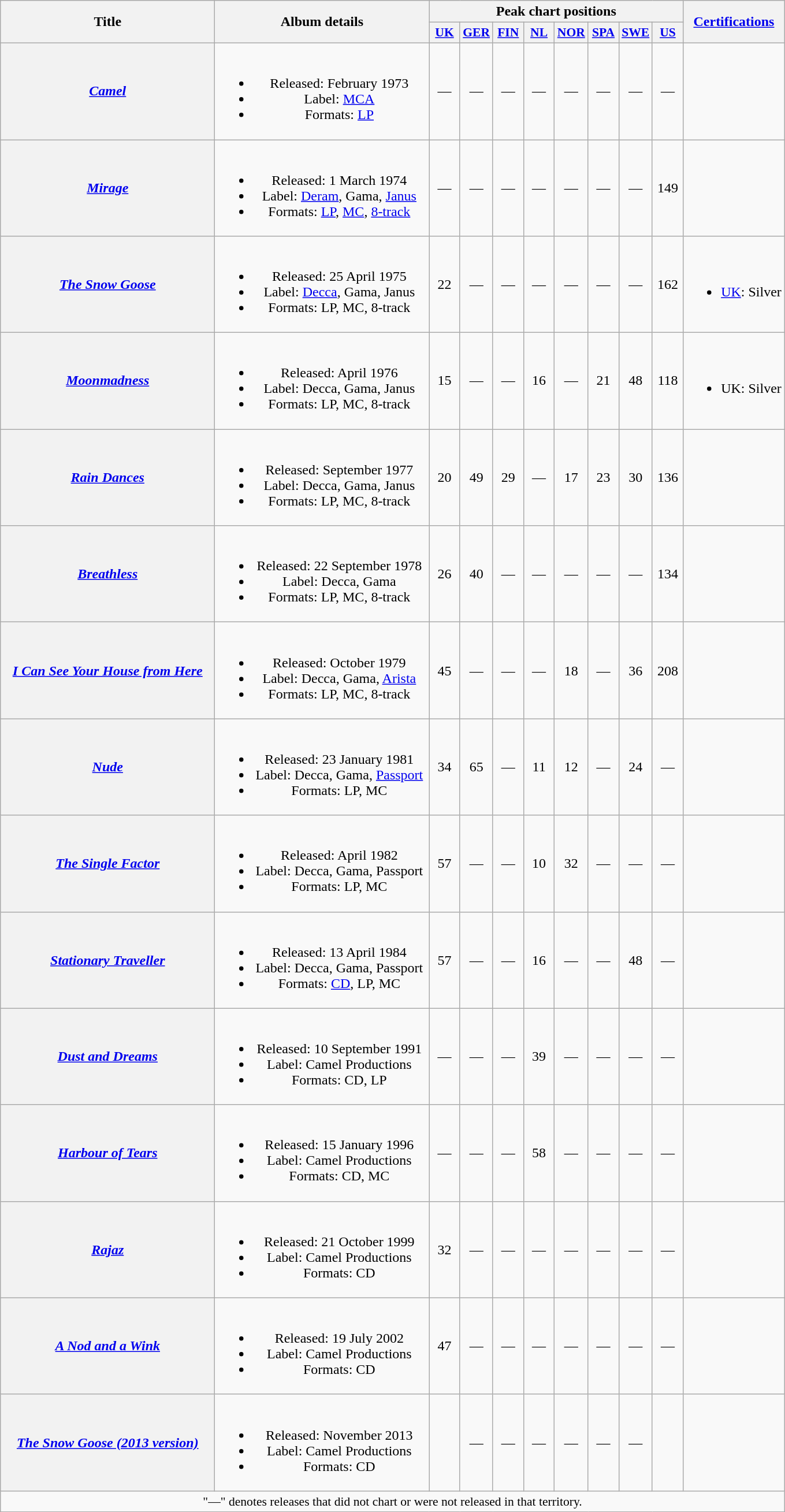<table class="wikitable plainrowheaders" style="text-align:center;">
<tr>
<th rowspan="2" scope="col" style="width:15em;">Title</th>
<th rowspan="2" scope="col" style="width:15em;">Album details</th>
<th colspan="8">Peak chart positions</th>
<th rowspan="2"><a href='#'>Certifications</a></th>
</tr>
<tr>
<th scope="col" style="width:2em;font-size:90%;"><a href='#'>UK</a><br></th>
<th scope="col" style="width:2em;font-size:90%;"><a href='#'>GER</a><br></th>
<th scope="col" style="width:2em;font-size:90%;"><a href='#'>FIN</a><br></th>
<th scope="col" style="width:2em;font-size:90%;"><a href='#'>NL</a><br></th>
<th scope="col" style="width:2em;font-size:90%;"><a href='#'>NOR</a><br></th>
<th scope="col" style="width:2em;font-size:90%;"><a href='#'>SPA</a><br></th>
<th scope="col" style="width:2em;font-size:90%;"><a href='#'>SWE</a><br></th>
<th scope="col" style="width:2em;font-size:90%;"><a href='#'>US</a><br></th>
</tr>
<tr>
<th scope="row"><em><a href='#'>Camel</a></em></th>
<td><br><ul><li>Released: February 1973</li><li>Label: <a href='#'>MCA</a></li><li>Formats: <a href='#'>LP</a></li></ul></td>
<td>—</td>
<td>—</td>
<td>—</td>
<td>—</td>
<td>—</td>
<td>—</td>
<td>—</td>
<td>—</td>
<td></td>
</tr>
<tr>
<th scope="row"><em><a href='#'>Mirage</a></em></th>
<td><br><ul><li>Released: 1 March 1974</li><li>Label: <a href='#'>Deram</a>, Gama, <a href='#'>Janus</a></li><li>Formats: <a href='#'>LP</a>, <a href='#'>MC</a>, <a href='#'>8-track</a></li></ul></td>
<td>—</td>
<td>—</td>
<td>—</td>
<td>—</td>
<td>—</td>
<td>—</td>
<td>—</td>
<td>149</td>
<td></td>
</tr>
<tr>
<th scope="row"><em><a href='#'>The Snow Goose</a></em></th>
<td><br><ul><li>Released: 25 April 1975</li><li>Label: <a href='#'>Decca</a>, Gama, Janus</li><li>Formats: LP, MC, 8-track</li></ul></td>
<td>22</td>
<td>—</td>
<td>—</td>
<td>—</td>
<td>—</td>
<td>—</td>
<td>—</td>
<td>162</td>
<td><br><ul><li><a href='#'>UK</a>: Silver</li></ul></td>
</tr>
<tr>
<th scope="row"><em><a href='#'>Moonmadness</a></em></th>
<td><br><ul><li>Released: April 1976</li><li>Label: Decca, Gama, Janus</li><li>Formats: LP, MC, 8-track</li></ul></td>
<td>15</td>
<td>—</td>
<td>—</td>
<td>16</td>
<td>—</td>
<td>21</td>
<td>48</td>
<td>118</td>
<td><br><ul><li>UK: Silver</li></ul></td>
</tr>
<tr>
<th scope="row"><em><a href='#'>Rain Dances</a></em></th>
<td><br><ul><li>Released: September 1977</li><li>Label: Decca, Gama, Janus</li><li>Formats: LP, MC, 8-track</li></ul></td>
<td>20</td>
<td>49</td>
<td>29</td>
<td>—</td>
<td>17</td>
<td>23</td>
<td>30</td>
<td>136</td>
<td></td>
</tr>
<tr>
<th scope="row"><em><a href='#'>Breathless</a></em></th>
<td><br><ul><li>Released: 22 September 1978</li><li>Label: Decca, Gama</li><li>Formats: LP, MC, 8-track</li></ul></td>
<td>26</td>
<td>40</td>
<td>—</td>
<td>—</td>
<td>—</td>
<td>—</td>
<td>—</td>
<td>134</td>
<td></td>
</tr>
<tr>
<th scope="row"><em><a href='#'>I Can See Your House from Here</a></em></th>
<td><br><ul><li>Released: October 1979</li><li>Label: Decca, Gama, <a href='#'>Arista</a></li><li>Formats: LP, MC, 8-track</li></ul></td>
<td>45</td>
<td>—</td>
<td>—</td>
<td>—</td>
<td>18</td>
<td>—</td>
<td>36</td>
<td>208</td>
<td></td>
</tr>
<tr>
<th scope="row"><em><a href='#'>Nude</a></em></th>
<td><br><ul><li>Released: 23 January 1981</li><li>Label: Decca, Gama, <a href='#'>Passport</a></li><li>Formats: LP, MC</li></ul></td>
<td>34</td>
<td>65</td>
<td>—</td>
<td>11</td>
<td>12</td>
<td>—</td>
<td>24</td>
<td>—</td>
<td></td>
</tr>
<tr>
<th scope="row"><em><a href='#'>The Single Factor</a></em></th>
<td><br><ul><li>Released: April 1982</li><li>Label: Decca, Gama, Passport</li><li>Formats: LP, MC</li></ul></td>
<td>57</td>
<td>—</td>
<td>—</td>
<td>10</td>
<td>32</td>
<td>—</td>
<td>—</td>
<td>—</td>
<td></td>
</tr>
<tr>
<th scope="row"><em><a href='#'>Stationary Traveller</a></em></th>
<td><br><ul><li>Released: 13 April 1984</li><li>Label: Decca, Gama, Passport</li><li>Formats: <a href='#'>CD</a>, LP, MC</li></ul></td>
<td>57</td>
<td>—</td>
<td>—</td>
<td>16</td>
<td>—</td>
<td>—</td>
<td>48</td>
<td>—</td>
<td></td>
</tr>
<tr>
<th scope="row"><em><a href='#'>Dust and Dreams</a></em></th>
<td><br><ul><li>Released: 10 September 1991</li><li>Label: Camel Productions</li><li>Formats: CD, LP</li></ul></td>
<td>—</td>
<td>—</td>
<td>—</td>
<td>39</td>
<td>—</td>
<td>—</td>
<td>—</td>
<td>—</td>
<td></td>
</tr>
<tr>
<th scope="row"><em><a href='#'>Harbour of Tears</a></em></th>
<td><br><ul><li>Released: 15 January 1996</li><li>Label: Camel Productions</li><li>Formats: CD, MC</li></ul></td>
<td>—</td>
<td>—</td>
<td>—</td>
<td>58</td>
<td>—</td>
<td>—</td>
<td>—</td>
<td>—</td>
<td></td>
</tr>
<tr>
<th scope="row"><em><a href='#'>Rajaz</a></em></th>
<td><br><ul><li>Released: 21 October 1999</li><li>Label: Camel Productions</li><li>Formats: CD</li></ul></td>
<td>32</td>
<td>—</td>
<td>—</td>
<td>—</td>
<td>—</td>
<td>—</td>
<td>—</td>
<td>—</td>
<td></td>
</tr>
<tr>
<th scope="row"><em><a href='#'>A Nod and a Wink</a></em></th>
<td><br><ul><li>Released: 19 July 2002</li><li>Label: Camel Productions</li><li>Formats: CD</li></ul></td>
<td>47</td>
<td>—</td>
<td>—</td>
<td>—</td>
<td>—</td>
<td>—</td>
<td>—</td>
<td>—</td>
<td></td>
</tr>
<tr>
<th scope="row"><em><a href='#'>The Snow Goose (2013 version)</a></em></th>
<td><br><ul><li>Released: November 2013</li><li>Label: Camel Productions</li><li>Formats: CD</li></ul></td>
<td></td>
<td>—</td>
<td>—</td>
<td>—</td>
<td>—</td>
<td>—</td>
<td>—</td>
<td></td>
<td></td>
</tr>
<tr>
<td colspan="11" style="font-size:90%">"—" denotes releases that did not chart or were not released in that territory.</td>
</tr>
</table>
